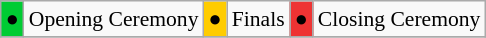<table class="wikitable" style="margin:0.5em auto; font-size:90%;">
<tr>
<td bgcolor=#00cc33>●</td>
<td>Opening Ceremony</td>
<td bgcolor=#ffcc00>●</td>
<td>Finals</td>
<td bgcolor=#ee3333>●</td>
<td>Closing Ceremony</td>
</tr>
<tr>
</tr>
</table>
